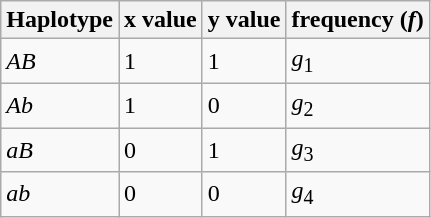<table class="wikitable">
<tr>
<th>Haplotype</th>
<th>x value</th>
<th>y value</th>
<th>frequency (<em>f</em>)</th>
</tr>
<tr>
<td><em>AB</em></td>
<td>1</td>
<td>1</td>
<td><em>g</em><sub>1</sub></td>
</tr>
<tr>
<td><em>Ab</em></td>
<td>1</td>
<td>0</td>
<td><em>g</em><sub>2</sub></td>
</tr>
<tr>
<td><em>aB</em></td>
<td>0</td>
<td>1</td>
<td><em>g</em><sub>3</sub></td>
</tr>
<tr>
<td><em>ab</em></td>
<td>0</td>
<td>0</td>
<td><em>g</em><sub>4</sub></td>
</tr>
</table>
